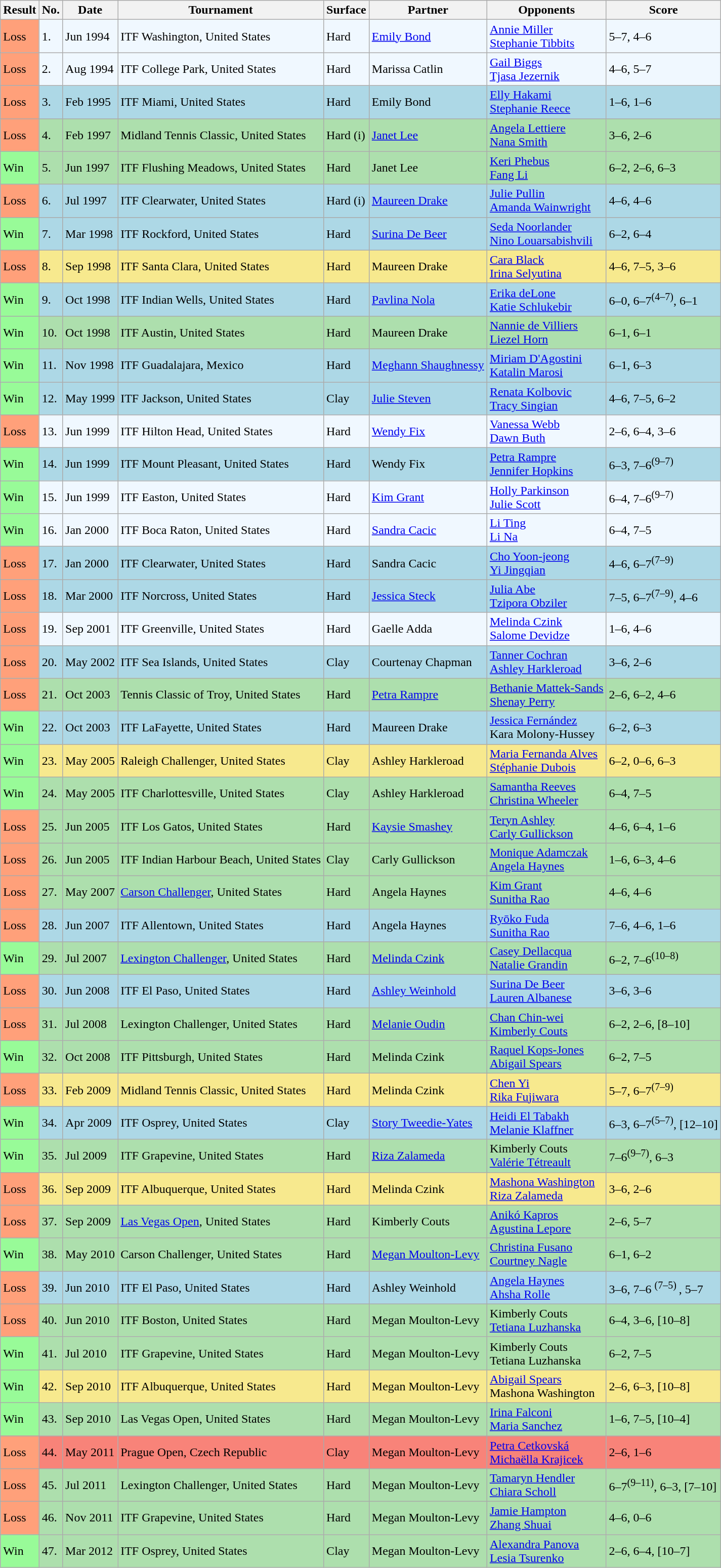<table class="sortable wikitable">
<tr>
<th>Result</th>
<th>No.</th>
<th>Date</th>
<th>Tournament</th>
<th>Surface</th>
<th>Partner</th>
<th>Opponents</th>
<th class="unsortable">Score</th>
</tr>
<tr style="background:#f0f8ff;">
<td style="background:#ffa07a;">Loss</td>
<td>1.</td>
<td>Jun 1994</td>
<td>ITF Washington, United States</td>
<td>Hard</td>
<td> <a href='#'>Emily Bond</a></td>
<td> <a href='#'>Annie Miller</a> <br>  <a href='#'>Stephanie Tibbits</a></td>
<td>5–7, 4–6</td>
</tr>
<tr style="background:#f0f8ff;">
<td style="background:#ffa07a;">Loss</td>
<td>2.</td>
<td>Aug 1994</td>
<td>ITF College Park, United States</td>
<td>Hard</td>
<td> Marissa Catlin</td>
<td> <a href='#'>Gail Biggs</a> <br>  <a href='#'>Tjasa Jezernik</a></td>
<td>4–6,  5–7</td>
</tr>
<tr style="background:lightblue;">
<td style="background:#ffa07a;">Loss</td>
<td>3.</td>
<td>Feb 1995</td>
<td>ITF Miami, United States</td>
<td>Hard</td>
<td> Emily Bond</td>
<td> <a href='#'>Elly Hakami</a> <br>  <a href='#'>Stephanie Reece</a></td>
<td>1–6, 1–6</td>
</tr>
<tr style="background:#addfad;">
<td style="background:#ffa07a;">Loss</td>
<td>4.</td>
<td>Feb 1997</td>
<td>Midland Tennis Classic, United States</td>
<td>Hard (i)</td>
<td> <a href='#'>Janet Lee</a></td>
<td> <a href='#'>Angela Lettiere</a> <br>  <a href='#'>Nana Smith</a></td>
<td>3–6, 2–6</td>
</tr>
<tr style="background:#addfad;">
<td style="background:#98fb98;">Win</td>
<td>5.</td>
<td>Jun 1997</td>
<td>ITF Flushing Meadows, United States</td>
<td>Hard</td>
<td> Janet Lee</td>
<td> <a href='#'>Keri Phebus</a> <br>  <a href='#'>Fang Li</a></td>
<td>6–2, 2–6, 6–3</td>
</tr>
<tr style="background:lightblue;">
<td style="background:#ffa07a;">Loss</td>
<td>6.</td>
<td>Jul 1997</td>
<td>ITF Clearwater, United States</td>
<td>Hard (i)</td>
<td> <a href='#'>Maureen Drake</a></td>
<td> <a href='#'>Julie Pullin</a> <br>  <a href='#'>Amanda Wainwright</a></td>
<td>4–6, 4–6</td>
</tr>
<tr style="background:lightblue;">
<td style="background:#98fb98;">Win</td>
<td>7.</td>
<td>Mar 1998</td>
<td>ITF Rockford, United States</td>
<td>Hard</td>
<td> <a href='#'>Surina De Beer</a></td>
<td> <a href='#'>Seda Noorlander</a> <br>  <a href='#'>Nino Louarsabishvili</a></td>
<td>6–2, 6–4</td>
</tr>
<tr style="background:#f7e98e;">
<td style="background:#ffa07a;">Loss</td>
<td>8.</td>
<td>Sep 1998</td>
<td>ITF Santa Clara, United States</td>
<td>Hard</td>
<td> Maureen Drake</td>
<td> <a href='#'>Cara Black</a> <br>  <a href='#'>Irina Selyutina</a></td>
<td>4–6, 7–5, 3–6</td>
</tr>
<tr style="background:lightblue;">
<td style="background:#98fb98;">Win</td>
<td>9.</td>
<td>Oct 1998</td>
<td>ITF Indian Wells, United States</td>
<td>Hard</td>
<td> <a href='#'>Pavlina Nola</a></td>
<td> <a href='#'>Erika deLone</a> <br>  <a href='#'>Katie Schlukebir</a></td>
<td>6–0, 6–7<sup>(4–7)</sup>, 6–1</td>
</tr>
<tr style="background:#addfad;">
<td style="background:#98fb98;">Win</td>
<td>10.</td>
<td>Oct 1998</td>
<td>ITF Austin, United States</td>
<td>Hard</td>
<td> Maureen Drake</td>
<td> <a href='#'>Nannie de Villiers</a> <br>  <a href='#'>Liezel Horn</a></td>
<td>6–1, 6–1</td>
</tr>
<tr style="background:lightblue;">
<td style="background:#98fb98;">Win</td>
<td>11.</td>
<td>Nov 1998</td>
<td>ITF Guadalajara, Mexico</td>
<td>Hard</td>
<td> <a href='#'>Meghann Shaughnessy</a></td>
<td> <a href='#'>Miriam D'Agostini</a> <br>  <a href='#'>Katalin Marosi</a></td>
<td>6–1, 6–3</td>
</tr>
<tr style="background:lightblue;">
<td style="background:#98fb98;">Win</td>
<td>12.</td>
<td>May 1999</td>
<td>ITF Jackson, United States</td>
<td>Clay</td>
<td> <a href='#'>Julie Steven</a></td>
<td> <a href='#'>Renata Kolbovic</a> <br>  <a href='#'>Tracy Singian</a></td>
<td>4–6, 7–5, 6–2</td>
</tr>
<tr style="background:#f0f8ff;">
<td style="background:#ffa07a;">Loss</td>
<td>13.</td>
<td>Jun 1999</td>
<td>ITF Hilton Head, United States</td>
<td>Hard</td>
<td> <a href='#'>Wendy Fix</a></td>
<td> <a href='#'>Vanessa Webb</a> <br>  <a href='#'>Dawn Buth</a></td>
<td>2–6, 6–4, 3–6</td>
</tr>
<tr style="background:lightblue;">
<td style="background:#98fb98;">Win</td>
<td>14.</td>
<td>Jun 1999</td>
<td>ITF Mount Pleasant, United States</td>
<td>Hard</td>
<td> Wendy Fix</td>
<td> <a href='#'>Petra Rampre</a> <br>  <a href='#'>Jennifer Hopkins</a></td>
<td>6–3, 7–6<sup>(9–7)</sup></td>
</tr>
<tr style="background:#f0f8ff;">
<td style="background:#98fb98;">Win</td>
<td>15.</td>
<td>Jun 1999</td>
<td>ITF Easton, United States</td>
<td>Hard</td>
<td> <a href='#'>Kim Grant</a></td>
<td> <a href='#'>Holly Parkinson</a> <br>  <a href='#'>Julie Scott</a></td>
<td>6–4, 7–6<sup>(9–7)</sup></td>
</tr>
<tr style="background:#f0f8ff;">
<td style="background:#98fb98;">Win</td>
<td>16.</td>
<td>Jan 2000</td>
<td>ITF Boca Raton, United States</td>
<td>Hard</td>
<td> <a href='#'>Sandra Cacic</a></td>
<td> <a href='#'>Li Ting</a> <br>  <a href='#'>Li Na</a></td>
<td>6–4, 7–5</td>
</tr>
<tr style="background:lightblue;">
<td style="background:#ffa07a;">Loss</td>
<td>17.</td>
<td>Jan 2000</td>
<td>ITF Clearwater, United States</td>
<td>Hard</td>
<td> Sandra Cacic</td>
<td> <a href='#'>Cho Yoon-jeong</a> <br>  <a href='#'>Yi Jingqian</a></td>
<td>4–6, 6–7<sup>(7–9)</sup></td>
</tr>
<tr style="background:lightblue;">
<td style="background:#ffa07a;">Loss</td>
<td>18.</td>
<td>Mar 2000</td>
<td>ITF Norcross, United States</td>
<td>Hard</td>
<td> <a href='#'>Jessica Steck</a></td>
<td> <a href='#'>Julia Abe</a> <br>  <a href='#'>Tzipora Obziler</a></td>
<td>7–5, 6–7<sup>(7–9)</sup>, 4–6</td>
</tr>
<tr style="background:#f0f8ff;">
<td style="background:#ffa07a;">Loss</td>
<td>19.</td>
<td>Sep 2001</td>
<td>ITF Greenville, United States</td>
<td>Hard</td>
<td> Gaelle Adda</td>
<td> <a href='#'>Melinda Czink</a> <br>  <a href='#'>Salome Devidze</a></td>
<td>1–6, 4–6</td>
</tr>
<tr style="background:lightblue;">
<td style="background:#ffa07a;">Loss</td>
<td>20.</td>
<td>May 2002</td>
<td>ITF Sea Islands, United States</td>
<td>Clay</td>
<td> Courtenay Chapman</td>
<td> <a href='#'>Tanner Cochran</a> <br>  <a href='#'>Ashley Harkleroad</a></td>
<td>3–6, 2–6</td>
</tr>
<tr style="background:#addfad;">
<td style="background:#ffa07a;">Loss</td>
<td>21.</td>
<td>Oct 2003</td>
<td>Tennis Classic of Troy, United States</td>
<td>Hard</td>
<td> <a href='#'>Petra Rampre</a></td>
<td> <a href='#'>Bethanie Mattek-Sands</a> <br>  <a href='#'>Shenay Perry</a></td>
<td>2–6, 6–2, 4–6</td>
</tr>
<tr style="background:lightblue;">
<td style="background:#98fb98;">Win</td>
<td>22.</td>
<td>Oct 2003</td>
<td>ITF LaFayette, United States</td>
<td>Hard</td>
<td> Maureen Drake</td>
<td> <a href='#'>Jessica Fernández</a> <br>  Kara Molony-Hussey</td>
<td>6–2, 6–3</td>
</tr>
<tr style="background:#f7e98e;">
<td style="background:#98fb98;">Win</td>
<td>23.</td>
<td>May 2005</td>
<td>Raleigh Challenger, United States</td>
<td>Clay</td>
<td> Ashley Harkleroad</td>
<td> <a href='#'>Maria Fernanda Alves</a> <br>  <a href='#'>Stéphanie Dubois</a></td>
<td>6–2, 0–6, 6–3</td>
</tr>
<tr style="background:#addfad;">
<td style="background:#98fb98;">Win</td>
<td>24.</td>
<td>May 2005</td>
<td>ITF Charlottesville, United States</td>
<td>Clay</td>
<td> Ashley Harkleroad</td>
<td> <a href='#'>Samantha Reeves</a> <br>  <a href='#'>Christina Wheeler</a></td>
<td>6–4, 7–5</td>
</tr>
<tr style="background:#addfad;">
<td style="background:#ffa07a;">Loss</td>
<td>25.</td>
<td>Jun 2005</td>
<td>ITF Los Gatos, United States</td>
<td>Hard</td>
<td> <a href='#'>Kaysie Smashey</a></td>
<td> <a href='#'>Teryn Ashley</a> <br>  <a href='#'>Carly Gullickson</a></td>
<td>4–6, 6–4, 1–6</td>
</tr>
<tr style="background:#addfad;">
<td style="background:#ffa07a;">Loss</td>
<td>26.</td>
<td>Jun 2005</td>
<td>ITF Indian Harbour Beach, United States</td>
<td>Clay</td>
<td> Carly Gullickson</td>
<td> <a href='#'>Monique Adamczak</a> <br>  <a href='#'>Angela Haynes</a></td>
<td>1–6, 6–3, 4–6</td>
</tr>
<tr style="background:#addfad;">
<td style="background:#ffa07a;">Loss</td>
<td>27.</td>
<td>May 2007</td>
<td><a href='#'>Carson Challenger</a>, United States</td>
<td>Hard</td>
<td> Angela Haynes</td>
<td> <a href='#'>Kim Grant</a> <br>  <a href='#'>Sunitha Rao</a></td>
<td>4–6, 4–6</td>
</tr>
<tr style="background:lightblue;">
<td style="background:#ffa07a;">Loss</td>
<td>28.</td>
<td>Jun 2007</td>
<td>ITF Allentown, United States</td>
<td>Hard</td>
<td> Angela Haynes</td>
<td> <a href='#'>Ryōko Fuda</a> <br>  <a href='#'>Sunitha Rao</a></td>
<td>7–6, 4–6, 1–6</td>
</tr>
<tr style="background:#addfad;">
<td style="background:#98fb98;">Win</td>
<td>29.</td>
<td>Jul 2007</td>
<td><a href='#'>Lexington Challenger</a>, United States</td>
<td>Hard</td>
<td> <a href='#'>Melinda Czink</a></td>
<td> <a href='#'>Casey Dellacqua</a> <br>  <a href='#'>Natalie Grandin</a></td>
<td>6–2, 7–6<sup>(10–8)</sup></td>
</tr>
<tr style="background:lightblue;">
<td style="background:#ffa07a;">Loss</td>
<td>30.</td>
<td>Jun 2008</td>
<td>ITF El Paso, United States</td>
<td>Hard</td>
<td> <a href='#'>Ashley Weinhold</a></td>
<td> <a href='#'>Surina De Beer</a> <br>  <a href='#'>Lauren Albanese</a></td>
<td>3–6, 3–6</td>
</tr>
<tr style="background:#addfad;">
<td style="background:#ffa07a;">Loss</td>
<td>31.</td>
<td>Jul 2008</td>
<td>Lexington Challenger, United States</td>
<td>Hard</td>
<td> <a href='#'>Melanie Oudin</a></td>
<td> <a href='#'>Chan Chin-wei</a> <br>  <a href='#'>Kimberly Couts</a></td>
<td>6–2, 2–6, [8–10]</td>
</tr>
<tr style="background:#addfad;">
<td style="background:#98fb98;">Win</td>
<td>32.</td>
<td>Oct 2008</td>
<td>ITF Pittsburgh, United States</td>
<td>Hard</td>
<td> Melinda Czink</td>
<td> <a href='#'>Raquel Kops-Jones</a> <br>  <a href='#'>Abigail Spears</a></td>
<td>6–2, 7–5</td>
</tr>
<tr style="background:#f7e98e;">
<td style="background:#ffa07a;">Loss</td>
<td>33.</td>
<td>Feb 2009</td>
<td>Midland Tennis Classic, United States</td>
<td>Hard</td>
<td> Melinda Czink</td>
<td> <a href='#'>Chen Yi</a> <br>  <a href='#'>Rika Fujiwara</a></td>
<td>5–7, 6–7<sup>(7–9)</sup></td>
</tr>
<tr style="background:lightblue;">
<td style="background:#98fb98;">Win</td>
<td>34.</td>
<td>Apr 2009</td>
<td>ITF Osprey, United States</td>
<td>Clay</td>
<td> <a href='#'>Story Tweedie-Yates</a></td>
<td> <a href='#'>Heidi El Tabakh</a> <br>  <a href='#'>Melanie Klaffner</a></td>
<td>6–3, 6–7<sup>(5–7)</sup>, [12–10]</td>
</tr>
<tr style="background:#addfad;">
<td style="background:#98fb98;">Win</td>
<td>35.</td>
<td>Jul 2009</td>
<td>ITF Grapevine, United States</td>
<td>Hard</td>
<td> <a href='#'>Riza Zalameda</a></td>
<td> Kimberly Couts <br>  <a href='#'>Valérie Tétreault</a></td>
<td>7–6<sup>(9–7)</sup>, 6–3</td>
</tr>
<tr style="background:#f7e98e;">
<td style="background:#ffa07a;">Loss</td>
<td>36.</td>
<td>Sep 2009</td>
<td>ITF Albuquerque, United States</td>
<td>Hard</td>
<td> Melinda Czink</td>
<td> <a href='#'>Mashona Washington</a> <br>  <a href='#'>Riza Zalameda</a></td>
<td>3–6, 2–6</td>
</tr>
<tr style="background:#addfad;">
<td style="background:#ffa07a;">Loss</td>
<td>37.</td>
<td>Sep 2009</td>
<td><a href='#'>Las Vegas Open</a>, United States</td>
<td>Hard</td>
<td> Kimberly Couts</td>
<td> <a href='#'>Anikó Kapros</a> <br>  <a href='#'>Agustina Lepore</a></td>
<td>2–6, 5–7</td>
</tr>
<tr style="background:#addfad;">
<td style="background:#98fb98;">Win</td>
<td>38.</td>
<td>May 2010</td>
<td>Carson Challenger, United States</td>
<td>Hard</td>
<td> <a href='#'>Megan Moulton-Levy</a></td>
<td> <a href='#'>Christina Fusano</a> <br>  <a href='#'>Courtney Nagle</a></td>
<td>6–1, 6–2</td>
</tr>
<tr style="background:lightblue;">
<td style="background:#ffa07a;">Loss</td>
<td>39.</td>
<td>Jun 2010</td>
<td>ITF El Paso, United States</td>
<td>Hard</td>
<td> Ashley Weinhold</td>
<td> <a href='#'>Angela Haynes</a> <br>  <a href='#'>Ahsha Rolle</a></td>
<td>3–6, 7–6 <sup>(7–5) </sup>, 5–7</td>
</tr>
<tr style="background:#addfad;">
<td style="background:#ffa07a;">Loss</td>
<td>40.</td>
<td>Jun 2010</td>
<td>ITF Boston, United States</td>
<td>Hard</td>
<td> Megan Moulton-Levy</td>
<td> Kimberly Couts <br>  <a href='#'>Tetiana Luzhanska</a></td>
<td>6–4, 3–6, [10–8]</td>
</tr>
<tr style="background:#addfad;">
<td style="background:#98fb98;">Win</td>
<td>41.</td>
<td>Jul 2010</td>
<td>ITF Grapevine, United States</td>
<td>Hard</td>
<td> Megan Moulton-Levy</td>
<td> Kimberly Couts <br>  Tetiana Luzhanska</td>
<td>6–2, 7–5</td>
</tr>
<tr style="background:#f7e98e;">
<td style="background:#98fb98;">Win</td>
<td>42.</td>
<td>Sep 2010</td>
<td>ITF Albuquerque, United States</td>
<td>Hard</td>
<td> Megan Moulton-Levy</td>
<td> <a href='#'>Abigail Spears</a> <br>  Mashona Washington</td>
<td>2–6, 6–3, [10–8]</td>
</tr>
<tr style="background:#addfad;">
<td style="background:#98fb98;">Win</td>
<td>43.</td>
<td>Sep 2010</td>
<td>Las Vegas Open, United States</td>
<td>Hard</td>
<td> Megan Moulton-Levy</td>
<td> <a href='#'>Irina Falconi</a> <br>  <a href='#'>Maria Sanchez</a></td>
<td>1–6, 7–5, [10–4]</td>
</tr>
<tr style="background:#f88379;">
<td style="background:#ffa07a;">Loss</td>
<td>44.</td>
<td>May 2011</td>
<td>Prague Open, Czech Republic</td>
<td>Clay</td>
<td> Megan Moulton-Levy</td>
<td> <a href='#'>Petra Cetkovská</a> <br>  <a href='#'>Michaëlla Krajicek</a></td>
<td>2–6, 1–6</td>
</tr>
<tr style="background:#addfad;">
<td style="background:#ffa07a;">Loss</td>
<td>45.</td>
<td>Jul 2011</td>
<td>Lexington Challenger, United States</td>
<td>Hard</td>
<td> Megan Moulton-Levy</td>
<td> <a href='#'>Tamaryn Hendler</a> <br>  <a href='#'>Chiara Scholl</a></td>
<td>6–7<sup>(9–11)</sup>, 6–3, [7–10]</td>
</tr>
<tr style="background:#addfad;">
<td style="background:#ffa07a;">Loss</td>
<td>46.</td>
<td>Nov 2011</td>
<td>ITF Grapevine, United States</td>
<td>Hard</td>
<td> Megan Moulton-Levy</td>
<td> <a href='#'>Jamie Hampton</a> <br>  <a href='#'>Zhang Shuai</a></td>
<td>4–6, 0–6</td>
</tr>
<tr style="background:#addfad;">
<td style="background:#98fb98;">Win</td>
<td>47.</td>
<td>Mar 2012</td>
<td>ITF Osprey, United States</td>
<td>Clay</td>
<td> Megan Moulton-Levy</td>
<td> <a href='#'>Alexandra Panova</a> <br>  <a href='#'>Lesia Tsurenko</a></td>
<td>2–6, 6–4, [10–7]</td>
</tr>
</table>
